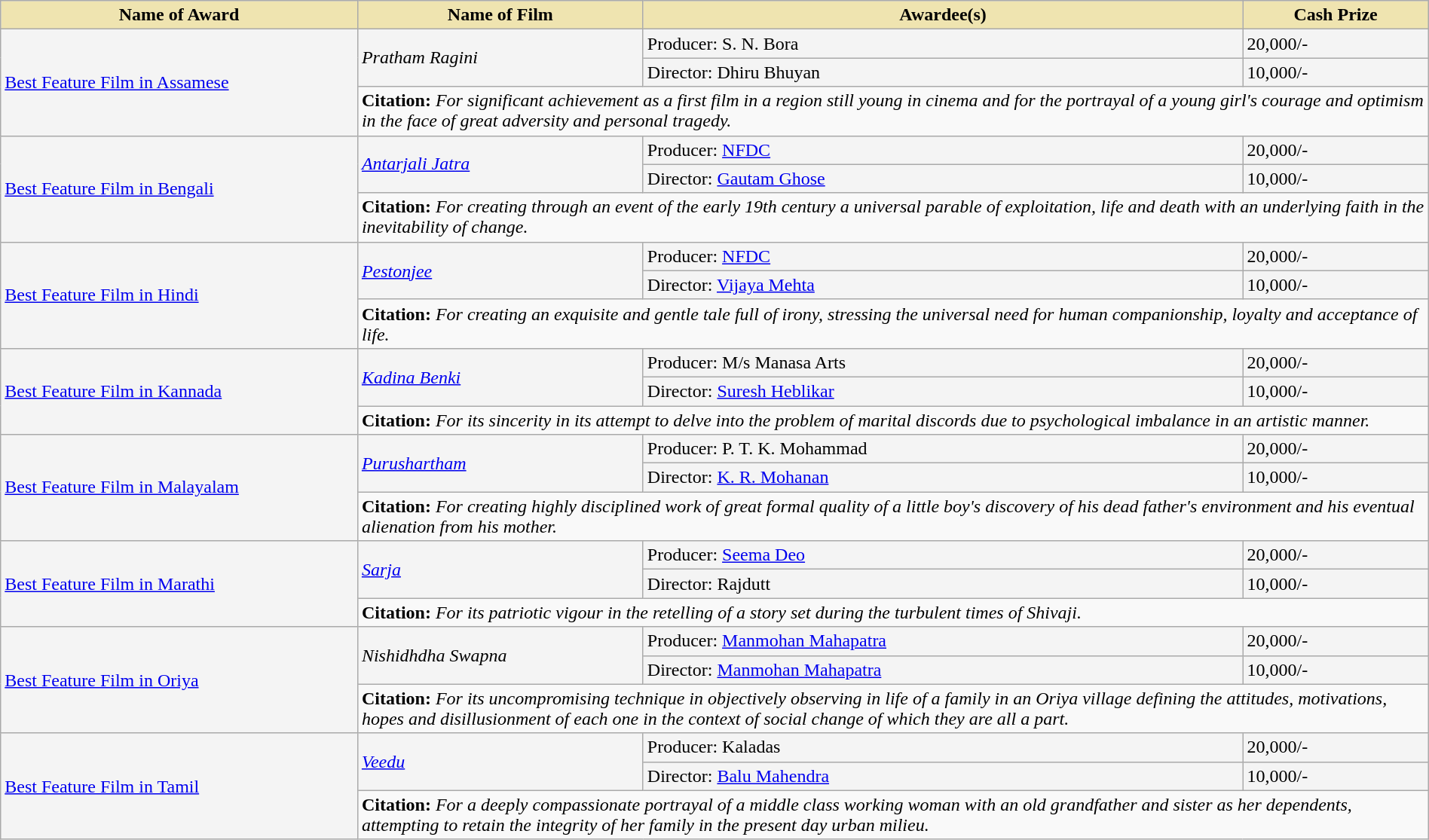<table class="wikitable" style="width:100%;">
<tr>
<th style="background-color:#EFE4B0;width:25%;">Name of Award</th>
<th style="background-color:#EFE4B0;width:20%;">Name of Film</th>
<th style="background-color:#EFE4B0;width:42%;">Awardee(s)</th>
<th style="background-color:#EFE4B0;width:13%;">Cash Prize</th>
</tr>
<tr style="background-color:#F4F4F4">
<td rowspan="3"><a href='#'>Best Feature Film in Assamese</a></td>
<td rowspan="2"><em>Pratham Ragini</em></td>
<td>Producer: S. N. Bora</td>
<td> 20,000/-</td>
</tr>
<tr style="background-color:#F4F4F4">
<td>Director: Dhiru Bhuyan</td>
<td> 10,000/-</td>
</tr>
<tr style="background-color:#F9F9F9">
<td colspan="3"><strong>Citation:</strong> <em>For significant achievement as a first film in a region still young in cinema and for the portrayal of a young girl's courage and optimism in the face of great adversity and personal tragedy.</em></td>
</tr>
<tr style="background-color:#F4F4F4">
<td rowspan="3"><a href='#'>Best Feature Film in Bengali</a></td>
<td rowspan="2"><em><a href='#'>Antarjali Jatra</a></em></td>
<td>Producer: <a href='#'>NFDC</a></td>
<td> 20,000/-</td>
</tr>
<tr style="background-color:#F4F4F4">
<td>Director: <a href='#'>Gautam Ghose</a></td>
<td> 10,000/-</td>
</tr>
<tr style="background-color:#F9F9F9">
<td colspan="3"><strong>Citation:</strong> <em>For creating through an event of the early 19th century a universal parable of exploitation, life and death with an underlying faith in the inevitability of change.</em></td>
</tr>
<tr style="background-color:#F4F4F4">
<td rowspan="3"><a href='#'>Best Feature Film in Hindi</a></td>
<td rowspan="2"><em><a href='#'>Pestonjee</a></em></td>
<td>Producer: <a href='#'>NFDC</a></td>
<td> 20,000/-</td>
</tr>
<tr style="background-color:#F4F4F4">
<td>Director: <a href='#'>Vijaya Mehta</a></td>
<td> 10,000/-</td>
</tr>
<tr style="background-color:#F9F9F9">
<td colspan="3"><strong>Citation:</strong> <em>For creating an exquisite and gentle tale full of irony, stressing the universal need for human companionship, loyalty and acceptance of life.</em></td>
</tr>
<tr style="background-color:#F4F4F4">
<td rowspan="3"><a href='#'>Best Feature Film in Kannada</a></td>
<td rowspan="2"><em><a href='#'>Kadina Benki</a></em></td>
<td>Producer: M/s Manasa Arts</td>
<td> 20,000/-</td>
</tr>
<tr style="background-color:#F4F4F4">
<td>Director: <a href='#'>Suresh Heblikar</a></td>
<td> 10,000/-</td>
</tr>
<tr style="background-color:#F9F9F9">
<td colspan="3"><strong>Citation:</strong> <em>For its sincerity in its attempt to delve into the problem of marital discords due to psychological imbalance in an artistic manner.</em></td>
</tr>
<tr style="background-color:#F4F4F4">
<td rowspan="3"><a href='#'>Best Feature Film in Malayalam</a></td>
<td rowspan="2"><em><a href='#'>Purushartham</a></em></td>
<td>Producer: P. T. K. Mohammad</td>
<td> 20,000/-</td>
</tr>
<tr style="background-color:#F4F4F4">
<td>Director: <a href='#'>K. R. Mohanan</a></td>
<td> 10,000/-</td>
</tr>
<tr style="background-color:#F9F9F9">
<td colspan="3"><strong>Citation:</strong> <em>For creating highly disciplined work of great formal quality of a little boy's discovery of his dead father's environment and his eventual alienation from his mother.</em></td>
</tr>
<tr style="background-color:#F4F4F4">
<td rowspan="3"><a href='#'>Best Feature Film in Marathi</a></td>
<td rowspan="2"><em><a href='#'>Sarja</a></em></td>
<td>Producer: <a href='#'>Seema Deo</a></td>
<td> 20,000/-</td>
</tr>
<tr style="background-color:#F4F4F4">
<td>Director: Rajdutt</td>
<td> 10,000/-</td>
</tr>
<tr style="background-color:#F9F9F9">
<td colspan="3"><strong>Citation:</strong> <em>For its patriotic vigour in the retelling of a story set during the turbulent times of Shivaji.</em></td>
</tr>
<tr style="background-color:#F4F4F4">
<td rowspan="3"><a href='#'>Best Feature Film in Oriya</a></td>
<td rowspan="2"><em>Nishidhdha Swapna</em></td>
<td>Producer: <a href='#'>Manmohan Mahapatra</a></td>
<td> 20,000/-</td>
</tr>
<tr style="background-color:#F4F4F4">
<td>Director: <a href='#'>Manmohan Mahapatra</a></td>
<td> 10,000/-</td>
</tr>
<tr style="background-color:#F9F9F9">
<td colspan="3"><strong>Citation:</strong> <em>For its uncompromising technique in objectively observing in life of a family in an Oriya village defining the attitudes, motivations, hopes and disillusionment of each one in the context of social change of which they are all a part.</em></td>
</tr>
<tr style="background-color:#F4F4F4">
<td rowspan="3"><a href='#'>Best Feature Film in Tamil</a></td>
<td rowspan="2"><em><a href='#'>Veedu</a></em></td>
<td>Producer: Kaladas</td>
<td> 20,000/-</td>
</tr>
<tr style="background-color:#F4F4F4">
<td>Director: <a href='#'>Balu Mahendra</a></td>
<td> 10,000/-</td>
</tr>
<tr style="background-color:#F9F9F9">
<td colspan="3"><strong>Citation:</strong> <em>For a deeply compassionate portrayal of a middle class working woman with an old grandfather and sister as her dependents, attempting to retain the integrity of her family in the present day urban milieu.</em></td>
</tr>
</table>
